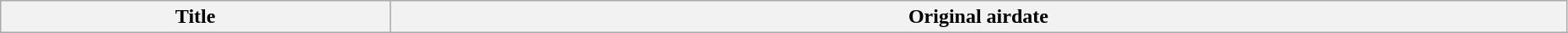<table class="wikitable plainrowheaders" style="width:98%;">
<tr>
<th>Title</th>
<th>Original airdate<br>


















</th>
</tr>
</table>
